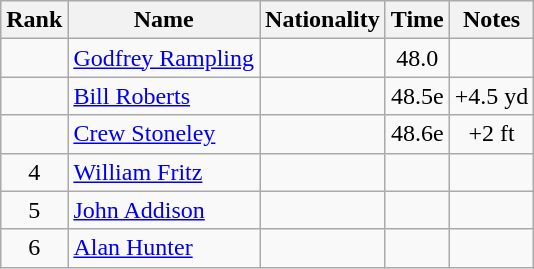<table class="wikitable sortable" style=" text-align:center">
<tr>
<th>Rank</th>
<th>Name</th>
<th>Nationality</th>
<th>Time</th>
<th>Notes</th>
</tr>
<tr>
<td></td>
<td align=left><a href='#'>Godfrey Rampling</a></td>
<td align=left></td>
<td>48.0</td>
<td></td>
</tr>
<tr>
<td></td>
<td align=left><a href='#'>Bill Roberts</a></td>
<td align=left></td>
<td>48.5e</td>
<td>+4.5 yd</td>
</tr>
<tr>
<td></td>
<td align=left><a href='#'>Crew Stoneley</a></td>
<td align=left></td>
<td>48.6e</td>
<td>+2 ft</td>
</tr>
<tr>
<td>4</td>
<td align=left><a href='#'>William Fritz</a></td>
<td align=left></td>
<td></td>
<td></td>
</tr>
<tr>
<td>5</td>
<td align=left><a href='#'>John Addison</a></td>
<td align=left></td>
<td></td>
<td></td>
</tr>
<tr>
<td>6</td>
<td align=left><a href='#'>Alan Hunter</a></td>
<td align=left></td>
<td></td>
<td></td>
</tr>
</table>
